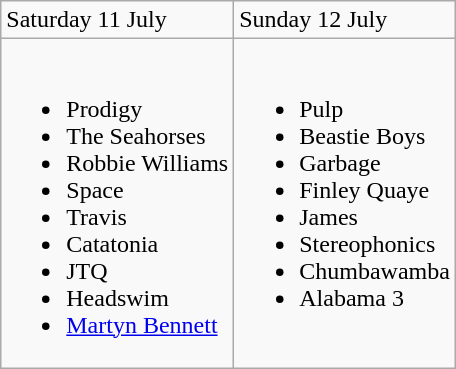<table class="wikitable">
<tr>
<td>Saturday 11 July</td>
<td>Sunday 12 July</td>
</tr>
<tr valign="top">
<td><br><ul><li>Prodigy</li><li>The Seahorses</li><li>Robbie Williams</li><li>Space</li><li>Travis</li><li>Catatonia</li><li>JTQ</li><li>Headswim</li><li><a href='#'>Martyn Bennett</a></li></ul></td>
<td><br><ul><li>Pulp</li><li>Beastie Boys</li><li>Garbage</li><li>Finley Quaye</li><li>James</li><li>Stereophonics</li><li>Chumbawamba</li><li>Alabama 3</li></ul></td>
</tr>
</table>
